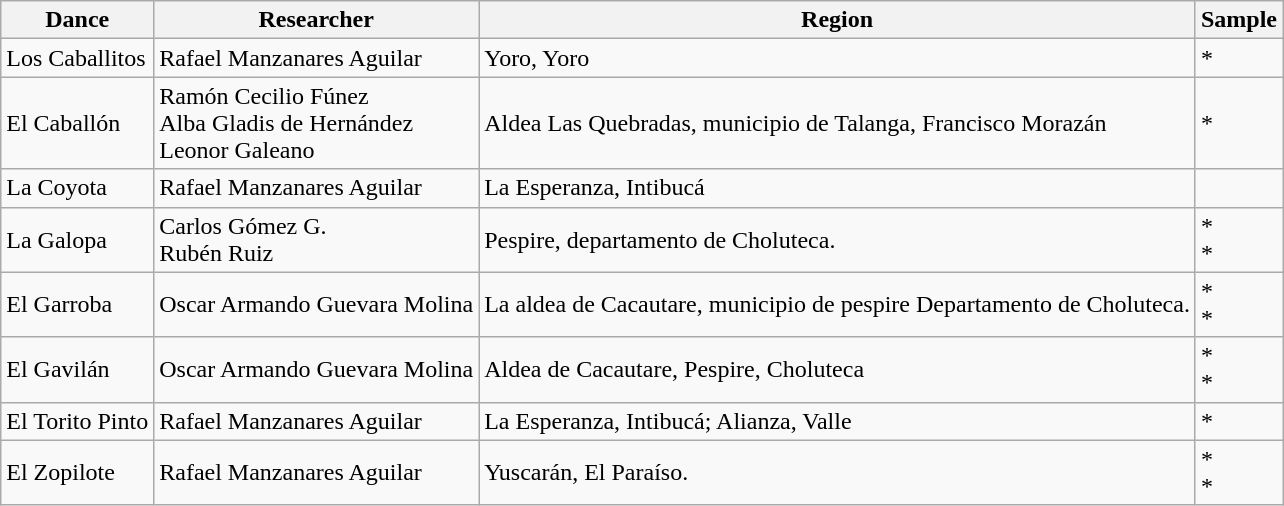<table class="wikitable">
<tr>
<th>Dance</th>
<th>Researcher</th>
<th>Region</th>
<th>Sample</th>
</tr>
<tr>
<td>Los Caballitos</td>
<td>Rafael Manzanares Aguilar</td>
<td>Yoro, Yoro</td>
<td>* </td>
</tr>
<tr>
<td>El Caballón</td>
<td>Ramón Cecilio Fúnez<br>Alba Gladis de Hernández<br>Leonor Galeano</td>
<td>Aldea Las Quebradas, municipio de Talanga, Francisco Morazán</td>
<td>*</td>
</tr>
<tr>
<td>La Coyota</td>
<td>Rafael Manzanares Aguilar</td>
<td>La Esperanza, Intibucá</td>
<td></td>
</tr>
<tr>
<td>La Galopa</td>
<td>Carlos Gómez G.<br>Rubén Ruiz</td>
<td>Pespire, departamento de Choluteca.</td>
<td>* <br>* </td>
</tr>
<tr>
<td>El Garroba</td>
<td>Oscar Armando Guevara Molina</td>
<td>La aldea de Cacautare, municipio de pespire Departamento de Choluteca.</td>
<td>* <br>* </td>
</tr>
<tr>
<td>El Gavilán</td>
<td>Oscar Armando Guevara Molina</td>
<td>Aldea de Cacautare, Pespire, Choluteca</td>
<td>* <br>* </td>
</tr>
<tr>
<td>El Torito Pinto</td>
<td>Rafael Manzanares Aguilar</td>
<td>La Esperanza, Intibucá; Alianza, Valle</td>
<td>* </td>
</tr>
<tr>
<td>El Zopilote</td>
<td>Rafael Manzanares Aguilar</td>
<td>Yuscarán, El Paraíso.</td>
<td>* <br>* </td>
</tr>
</table>
